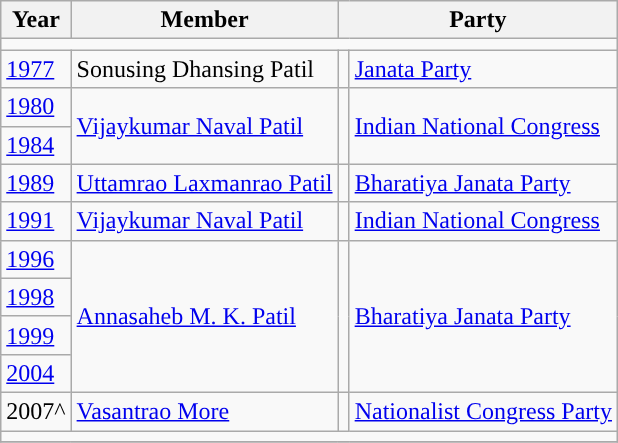<table class="wikitable">
<tr>
<th>Year</th>
<th>Member</th>
<th colspan="2">Party</th>
</tr>
<tr>
<td colspan="4"></td>
</tr>
<tr>
<td><a href='#'>1977</a></td>
<td>Sonusing Dhansing Patil</td>
<td style="background-color: "></td>
<td><a href='#'>Janata Party</a></td>
</tr>
<tr>
<td><a href='#'>1980</a></td>
<td rowspan="2"><a href='#'>Vijaykumar Naval Patil</a></td>
<td rowspan="2" style="background-color: "></td>
<td rowspan="2"><a href='#'>Indian National Congress</a></td>
</tr>
<tr>
<td><a href='#'>1984</a></td>
</tr>
<tr>
<td><a href='#'>1989</a></td>
<td><a href='#'>Uttamrao Laxmanrao Patil</a></td>
<td style="background-color: "></td>
<td><a href='#'>Bharatiya Janata Party</a></td>
</tr>
<tr>
<td><a href='#'>1991</a></td>
<td><a href='#'>Vijaykumar Naval Patil</a></td>
<td style="background-color: "></td>
<td><a href='#'>Indian National Congress</a></td>
</tr>
<tr>
<td><a href='#'>1996</a></td>
<td rowspan="4"><a href='#'>Annasaheb M. K. Patil</a></td>
<td rowspan="4" style="background-color: "></td>
<td rowspan="4"><a href='#'>Bharatiya Janata Party</a></td>
</tr>
<tr>
<td><a href='#'>1998</a></td>
</tr>
<tr>
<td><a href='#'>1999</a></td>
</tr>
<tr>
<td><a href='#'>2004</a></td>
</tr>
<tr>
<td>2007^</td>
<td><a href='#'>Vasantrao More</a></td>
<td style="background-color: "></td>
<td><a href='#'>Nationalist Congress Party</a></td>
</tr>
<tr>
<td colspan="4"></td>
</tr>
<tr>
</tr>
</table>
